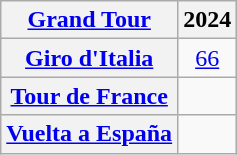<table class="wikitable plainrowheaders">
<tr>
<th scope="col"><a href='#'>Grand Tour</a></th>
<th>2024</th>
</tr>
<tr style="text-align:center;">
<th scope="row"> <a href='#'>Giro d'Italia</a></th>
<td><a href='#'>66</a></td>
</tr>
<tr style="text-align:center;">
<th scope="row"> <a href='#'>Tour de France</a></th>
<td></td>
</tr>
<tr style="text-align:center;">
<th scope="row"> <a href='#'>Vuelta a España</a></th>
<td></td>
</tr>
</table>
